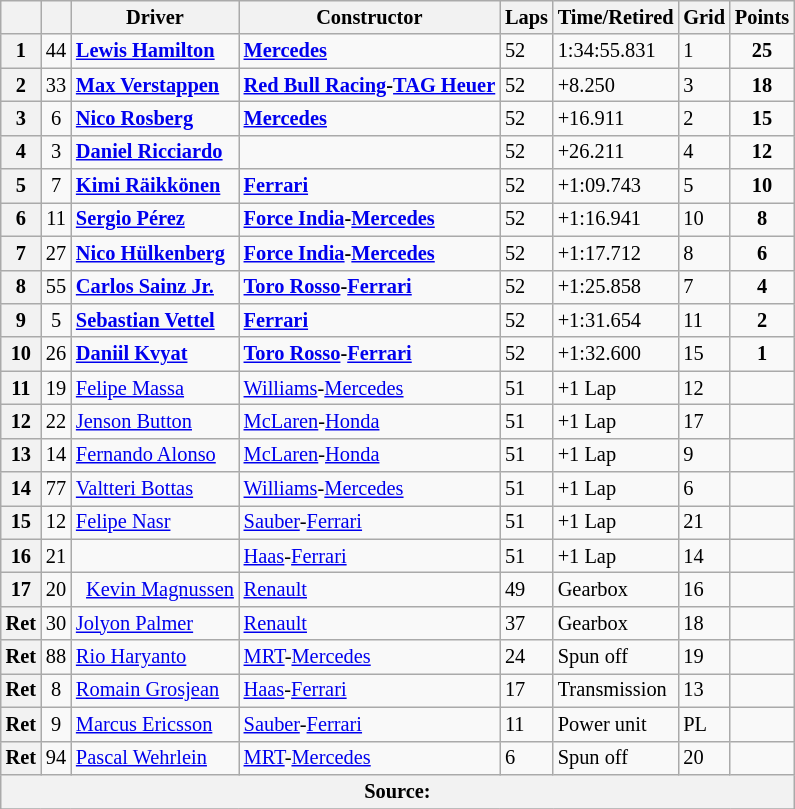<table class="wikitable" style="font-size: 85%;">
<tr>
<th></th>
<th></th>
<th>Driver</th>
<th>Constructor</th>
<th>Laps</th>
<th>Time/Retired</th>
<th>Grid</th>
<th>Points</th>
</tr>
<tr>
<th>1</th>
<td align="center">44</td>
<td><strong> <a href='#'>Lewis Hamilton</a></strong></td>
<td><strong><a href='#'>Mercedes</a></strong></td>
<td>52</td>
<td>1:34:55.831</td>
<td>1</td>
<td align="center"><strong>25</strong></td>
</tr>
<tr>
<th>2</th>
<td align="center">33</td>
<td><strong> <a href='#'>Max Verstappen</a></strong></td>
<td><strong><a href='#'>Red Bull Racing</a>-<a href='#'>TAG Heuer</a></strong></td>
<td>52</td>
<td>+8.250</td>
<td>3</td>
<td align="center"><strong>18</strong></td>
</tr>
<tr>
<th>3</th>
<td align="center">6</td>
<td><strong> <a href='#'>Nico Rosberg</a></strong></td>
<td><strong><a href='#'>Mercedes</a></strong></td>
<td>52</td>
<td>+16.911</td>
<td>2</td>
<td align="center"><strong>15</strong></td>
</tr>
<tr>
<th>4</th>
<td align="center">3</td>
<td><strong> <a href='#'>Daniel Ricciardo</a></strong></td>
<td></td>
<td>52</td>
<td>+26.211</td>
<td>4</td>
<td align="center"><strong>12</strong></td>
</tr>
<tr>
<th>5</th>
<td align="center">7</td>
<td><strong> <a href='#'>Kimi Räikkönen</a></strong></td>
<td><strong><a href='#'>Ferrari</a></strong></td>
<td>52</td>
<td>+1:09.743</td>
<td>5</td>
<td align="center"><strong>10</strong></td>
</tr>
<tr>
<th>6</th>
<td align="center">11</td>
<td><strong> <a href='#'>Sergio Pérez</a></strong></td>
<td><strong><a href='#'>Force India</a>-<a href='#'>Mercedes</a></strong></td>
<td>52</td>
<td>+1:16.941</td>
<td>10</td>
<td align="center"><strong>8</strong></td>
</tr>
<tr>
<th>7</th>
<td align="center">27</td>
<td><strong> <a href='#'>Nico Hülkenberg</a></strong></td>
<td><strong><a href='#'>Force India</a>-<a href='#'>Mercedes</a></strong></td>
<td>52</td>
<td>+1:17.712</td>
<td>8</td>
<td align="center"><strong>6</strong></td>
</tr>
<tr>
<th>8</th>
<td align="center">55</td>
<td><strong> <a href='#'>Carlos Sainz Jr.</a></strong></td>
<td><strong><a href='#'>Toro Rosso</a>-<a href='#'>Ferrari</a></strong></td>
<td>52</td>
<td>+1:25.858</td>
<td>7</td>
<td align="center"><strong>4</strong></td>
</tr>
<tr>
<th>9</th>
<td align="center">5</td>
<td><strong> <a href='#'>Sebastian Vettel</a></strong></td>
<td><strong><a href='#'>Ferrari</a></strong></td>
<td>52</td>
<td>+1:31.654</td>
<td>11</td>
<td align="center"><strong>2</strong></td>
</tr>
<tr>
<th>10</th>
<td align="center">26</td>
<td><strong> <a href='#'>Daniil Kvyat</a></strong></td>
<td><strong><a href='#'>Toro Rosso</a>-<a href='#'>Ferrari</a></strong></td>
<td>52</td>
<td>+1:32.600</td>
<td>15</td>
<td align="center"><strong>1</strong></td>
</tr>
<tr>
<th>11</th>
<td align="center">19</td>
<td> <a href='#'>Felipe Massa</a></td>
<td><a href='#'>Williams</a>-<a href='#'>Mercedes</a></td>
<td>51</td>
<td>+1 Lap</td>
<td>12</td>
<td></td>
</tr>
<tr>
<th>12</th>
<td align="center">22</td>
<td> <a href='#'>Jenson Button</a></td>
<td><a href='#'>McLaren</a>-<a href='#'>Honda</a></td>
<td>51</td>
<td>+1 Lap</td>
<td>17</td>
<td></td>
</tr>
<tr>
<th>13</th>
<td align="center">14</td>
<td> <a href='#'>Fernando Alonso</a></td>
<td><a href='#'>McLaren</a>-<a href='#'>Honda</a></td>
<td>51</td>
<td>+1 Lap</td>
<td>9</td>
<td></td>
</tr>
<tr>
<th>14</th>
<td align="center">77</td>
<td> <a href='#'>Valtteri Bottas</a></td>
<td><a href='#'>Williams</a>-<a href='#'>Mercedes</a></td>
<td>51</td>
<td>+1 Lap</td>
<td>6</td>
<td></td>
</tr>
<tr>
<th>15</th>
<td align="center">12</td>
<td> <a href='#'>Felipe Nasr</a></td>
<td><a href='#'>Sauber</a>-<a href='#'>Ferrari</a></td>
<td>51</td>
<td>+1 Lap</td>
<td>21</td>
<td></td>
</tr>
<tr>
<th>16</th>
<td align="center">21</td>
<td></td>
<td><a href='#'>Haas</a>-<a href='#'>Ferrari</a></td>
<td>51</td>
<td>+1 Lap</td>
<td>14</td>
<td></td>
</tr>
<tr>
<th>17</th>
<td align="center">20</td>
<td>  <a href='#'>Kevin Magnussen</a></td>
<td><a href='#'>Renault</a></td>
<td>49</td>
<td>Gearbox</td>
<td>16</td>
<td></td>
</tr>
<tr>
<th>Ret</th>
<td align="center">30</td>
<td> <a href='#'>Jolyon Palmer</a></td>
<td><a href='#'>Renault</a></td>
<td>37</td>
<td>Gearbox</td>
<td>18</td>
<td></td>
</tr>
<tr>
<th>Ret</th>
<td align="center">88</td>
<td> <a href='#'>Rio Haryanto</a></td>
<td><a href='#'>MRT</a>-<a href='#'>Mercedes</a></td>
<td>24</td>
<td>Spun off</td>
<td>19</td>
<td></td>
</tr>
<tr>
<th>Ret</th>
<td align="center">8</td>
<td> <a href='#'>Romain Grosjean</a></td>
<td><a href='#'>Haas</a>-<a href='#'>Ferrari</a></td>
<td>17</td>
<td>Transmission</td>
<td>13</td>
<td></td>
</tr>
<tr>
<th>Ret</th>
<td align="center">9</td>
<td> <a href='#'>Marcus Ericsson</a></td>
<td><a href='#'>Sauber</a>-<a href='#'>Ferrari</a></td>
<td>11</td>
<td>Power unit</td>
<td>PL</td>
<td></td>
</tr>
<tr>
<th>Ret</th>
<td align="center">94</td>
<td> <a href='#'>Pascal Wehrlein</a></td>
<td><a href='#'>MRT</a>-<a href='#'>Mercedes</a></td>
<td>6</td>
<td>Spun off</td>
<td>20</td>
<td></td>
</tr>
<tr>
<th colspan="8">Source:</th>
</tr>
<tr>
</tr>
</table>
